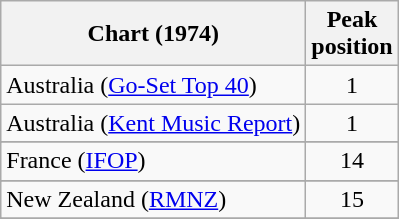<table class="wikitable sortable">
<tr>
<th>Chart (1974)</th>
<th>Peak<br>position</th>
</tr>
<tr>
<td>Australia (<a href='#'>Go-Set Top 40</a>)</td>
<td align="center">1</td>
</tr>
<tr>
<td>Australia (<a href='#'>Kent Music Report</a>)</td>
<td align="center">1</td>
</tr>
<tr>
</tr>
<tr>
</tr>
<tr>
<td>France (<a href='#'>IFOP</a>)</td>
<td align="center">14</td>
</tr>
<tr>
</tr>
<tr>
</tr>
<tr>
</tr>
<tr>
</tr>
<tr>
</tr>
<tr>
<td>New Zealand (<a href='#'>RMNZ</a>)</td>
<td align="center">15</td>
</tr>
<tr>
</tr>
<tr>
</tr>
</table>
